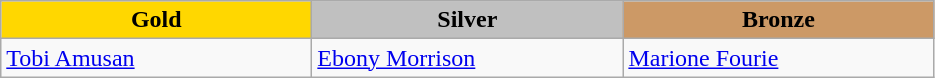<table class="wikitable" style="text-align:left">
<tr align="center">
<td width=200 bgcolor=gold><strong>Gold</strong></td>
<td width=200 bgcolor=silver><strong>Silver</strong></td>
<td width=200 bgcolor=CC9966><strong>Bronze</strong></td>
</tr>
<tr>
<td><a href='#'>Tobi Amusan</a><br><em></em></td>
<td><a href='#'>Ebony Morrison</a><br><em></em></td>
<td><a href='#'>Marione Fourie</a><br><em></em></td>
</tr>
</table>
